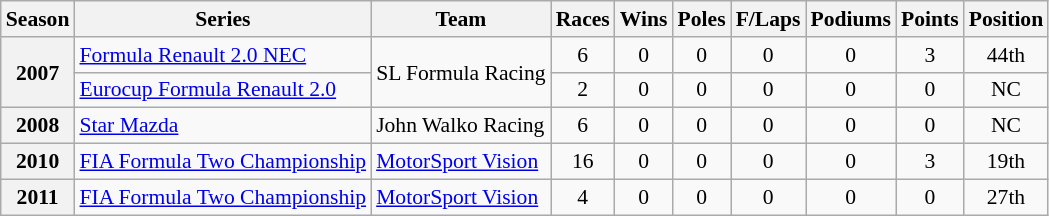<table class="wikitable" style="font-size: 90%; text-align:center">
<tr>
<th>Season</th>
<th>Series</th>
<th>Team</th>
<th>Races</th>
<th>Wins</th>
<th>Poles</th>
<th>F/Laps</th>
<th>Podiums</th>
<th>Points</th>
<th>Position</th>
</tr>
<tr>
<th rowspan=2>2007</th>
<td align=left><a href='#'>Formula Renault 2.0 NEC</a></td>
<td align=left rowspan=2>SL Formula Racing</td>
<td>6</td>
<td>0</td>
<td>0</td>
<td>0</td>
<td>0</td>
<td>3</td>
<td>44th</td>
</tr>
<tr>
<td align=left><a href='#'>Eurocup Formula Renault 2.0</a></td>
<td>2</td>
<td>0</td>
<td>0</td>
<td>0</td>
<td>0</td>
<td>0</td>
<td>NC</td>
</tr>
<tr>
<th>2008</th>
<td align=left><a href='#'>Star Mazda</a></td>
<td align=left>John Walko Racing</td>
<td>6</td>
<td>0</td>
<td>0</td>
<td>0</td>
<td>0</td>
<td>0</td>
<td>NC</td>
</tr>
<tr>
<th>2010</th>
<td align=left><a href='#'>FIA Formula Two Championship</a></td>
<td align=left><a href='#'>MotorSport Vision</a></td>
<td>16</td>
<td>0</td>
<td>0</td>
<td>0</td>
<td>0</td>
<td>3</td>
<td>19th</td>
</tr>
<tr>
<th>2011</th>
<td align=left><a href='#'>FIA Formula Two Championship</a></td>
<td align=left><a href='#'>MotorSport Vision</a></td>
<td>4</td>
<td>0</td>
<td>0</td>
<td>0</td>
<td>0</td>
<td>0</td>
<td>27th</td>
</tr>
</table>
